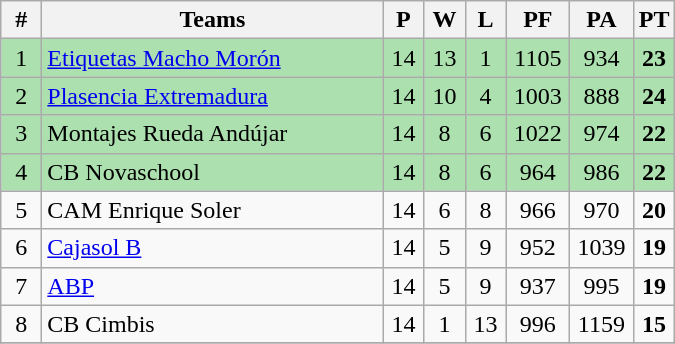<table class="wikitable" style="text-align: center;">
<tr>
<th width=20>#</th>
<th width=220>Teams</th>
<th width=20>P</th>
<th width=20>W</th>
<th width=20>L</th>
<th width=35>PF</th>
<th width=35>PA</th>
<th width=20>PT</th>
</tr>
<tr bgcolor=ACE1AF>
<td>1</td>
<td align="left"><a href='#'>Etiquetas Macho Morón</a></td>
<td>14</td>
<td>13</td>
<td>1</td>
<td>1105</td>
<td>934</td>
<td><strong>23</strong></td>
</tr>
<tr bgcolor=ACE1AF>
<td>2</td>
<td align="left"><a href='#'>Plasencia Extremadura</a></td>
<td>14</td>
<td>10</td>
<td>4</td>
<td>1003</td>
<td>888</td>
<td><strong>24</strong></td>
</tr>
<tr bgcolor=ACE1AF>
<td>3</td>
<td align="left">Montajes Rueda Andújar</td>
<td>14</td>
<td>8</td>
<td>6</td>
<td>1022</td>
<td>974</td>
<td><strong>22</strong></td>
</tr>
<tr bgcolor=ACE1AF>
<td>4</td>
<td align="left">CB Novaschool</td>
<td>14</td>
<td>8</td>
<td>6</td>
<td>964</td>
<td>986</td>
<td><strong>22</strong></td>
</tr>
<tr>
<td>5</td>
<td align="left">CAM Enrique Soler</td>
<td>14</td>
<td>6</td>
<td>8</td>
<td>966</td>
<td>970</td>
<td><strong>20</strong></td>
</tr>
<tr>
<td>6</td>
<td align="left"><a href='#'>Cajasol B</a></td>
<td>14</td>
<td>5</td>
<td>9</td>
<td>952</td>
<td>1039</td>
<td><strong>19</strong></td>
</tr>
<tr>
<td>7</td>
<td align="left"><a href='#'>ABP</a></td>
<td>14</td>
<td>5</td>
<td>9</td>
<td>937</td>
<td>995</td>
<td><strong>19</strong></td>
</tr>
<tr>
<td>8</td>
<td align="left">CB Cimbis</td>
<td>14</td>
<td>1</td>
<td>13</td>
<td>996</td>
<td>1159</td>
<td><strong>15</strong></td>
</tr>
<tr>
</tr>
</table>
